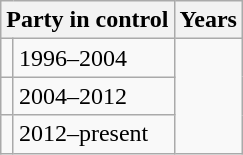<table class="wikitable">
<tr>
<th colspan="2">Party in control</th>
<th>Years</th>
</tr>
<tr>
<td></td>
<td>1996–2004</td>
</tr>
<tr>
<td></td>
<td>2004–2012</td>
</tr>
<tr>
<td></td>
<td>2012–present</td>
</tr>
</table>
